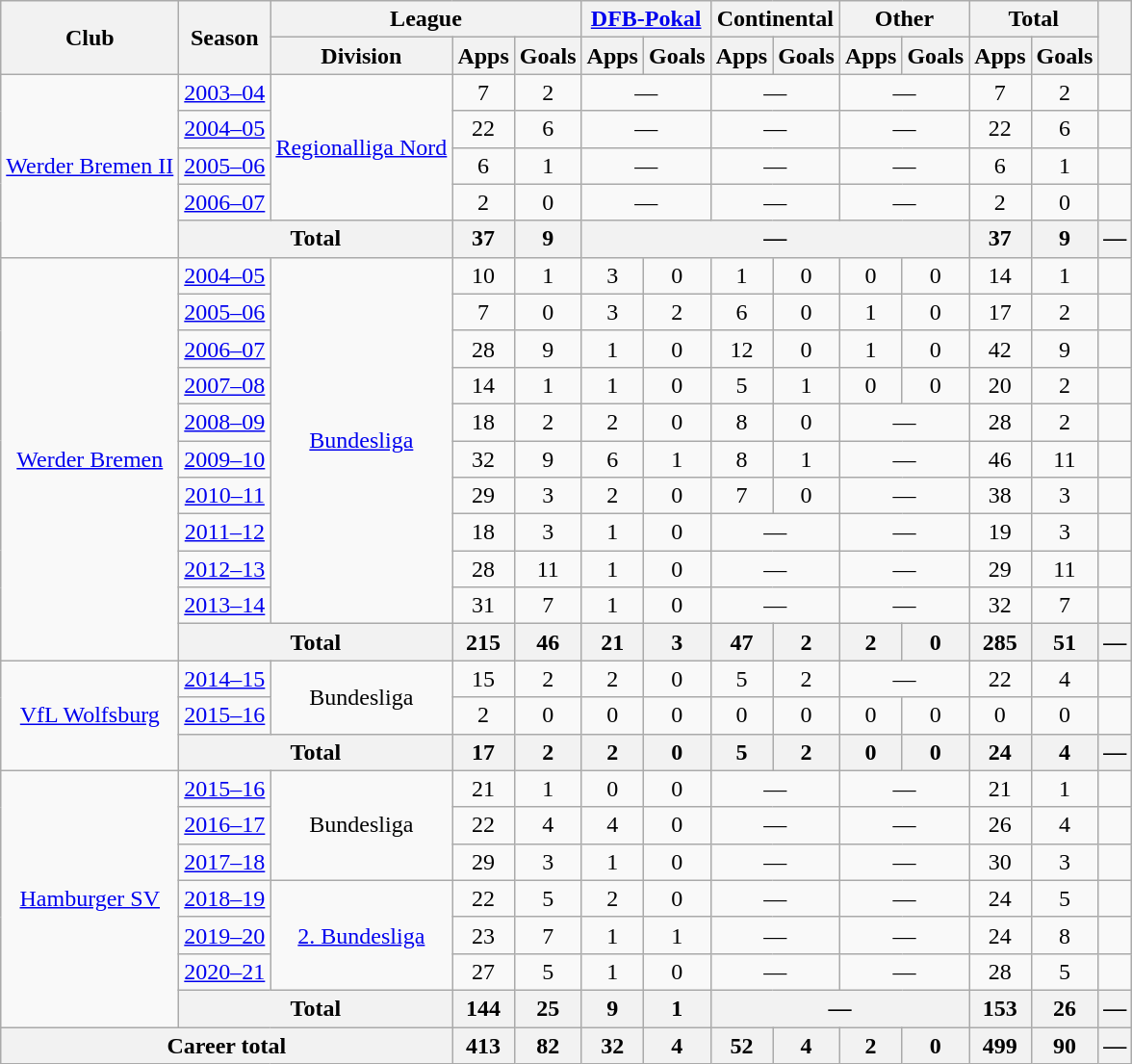<table class="wikitable" style="text-align:center">
<tr>
<th rowspan="2">Club</th>
<th rowspan="2">Season</th>
<th colspan="3">League</th>
<th colspan="2"><a href='#'>DFB-Pokal</a></th>
<th colspan="2">Continental</th>
<th colspan="2">Other</th>
<th colspan="2">Total</th>
<th rowspan="2"></th>
</tr>
<tr>
<th>Division</th>
<th>Apps</th>
<th>Goals</th>
<th>Apps</th>
<th>Goals</th>
<th>Apps</th>
<th>Goals</th>
<th>Apps</th>
<th>Goals</th>
<th>Apps</th>
<th>Goals</th>
</tr>
<tr>
<td rowspan="5"><a href='#'>Werder Bremen II</a></td>
<td><a href='#'>2003–04</a></td>
<td rowspan="4"><a href='#'>Regionalliga Nord</a></td>
<td>7</td>
<td>2</td>
<td colspan="2">—</td>
<td colspan="2">—</td>
<td colspan="2">—</td>
<td>7</td>
<td>2</td>
<td></td>
</tr>
<tr>
<td><a href='#'>2004–05</a></td>
<td>22</td>
<td>6</td>
<td colspan="2">—</td>
<td colspan="2">—</td>
<td colspan="2">—</td>
<td>22</td>
<td>6</td>
<td></td>
</tr>
<tr>
<td><a href='#'>2005–06</a></td>
<td>6</td>
<td>1</td>
<td colspan="2">—</td>
<td colspan="2">—</td>
<td colspan="2">—</td>
<td>6</td>
<td>1</td>
<td></td>
</tr>
<tr>
<td><a href='#'>2006–07</a></td>
<td>2</td>
<td>0</td>
<td colspan="2">—</td>
<td colspan="2">—</td>
<td colspan="2">—</td>
<td>2</td>
<td>0</td>
<td></td>
</tr>
<tr>
<th colspan="2">Total</th>
<th>37</th>
<th>9</th>
<th colspan="6">—</th>
<th>37</th>
<th>9</th>
<th>—</th>
</tr>
<tr>
<td rowspan="11"><a href='#'>Werder Bremen</a></td>
<td><a href='#'>2004–05</a></td>
<td rowspan="10"><a href='#'>Bundesliga</a></td>
<td>10</td>
<td>1</td>
<td>3</td>
<td>0</td>
<td>1</td>
<td>0</td>
<td>0</td>
<td>0</td>
<td>14</td>
<td>1</td>
<td></td>
</tr>
<tr>
<td><a href='#'>2005–06</a></td>
<td>7</td>
<td>0</td>
<td>3</td>
<td>2</td>
<td>6</td>
<td>0</td>
<td>1</td>
<td>0</td>
<td>17</td>
<td>2</td>
<td></td>
</tr>
<tr>
<td><a href='#'>2006–07</a></td>
<td>28</td>
<td>9</td>
<td>1</td>
<td>0</td>
<td>12</td>
<td>0</td>
<td>1</td>
<td>0</td>
<td>42</td>
<td>9</td>
<td></td>
</tr>
<tr>
<td><a href='#'>2007–08</a></td>
<td>14</td>
<td>1</td>
<td>1</td>
<td>0</td>
<td>5</td>
<td>1</td>
<td>0</td>
<td>0</td>
<td>20</td>
<td>2</td>
<td></td>
</tr>
<tr>
<td><a href='#'>2008–09</a></td>
<td>18</td>
<td>2</td>
<td>2</td>
<td>0</td>
<td>8</td>
<td>0</td>
<td colspan="2">—</td>
<td>28</td>
<td>2</td>
<td></td>
</tr>
<tr>
<td><a href='#'>2009–10</a></td>
<td>32</td>
<td>9</td>
<td>6</td>
<td>1</td>
<td>8</td>
<td>1</td>
<td colspan="2">—</td>
<td>46</td>
<td>11</td>
<td></td>
</tr>
<tr>
<td><a href='#'>2010–11</a></td>
<td>29</td>
<td>3</td>
<td>2</td>
<td>0</td>
<td>7</td>
<td>0</td>
<td colspan="2">—</td>
<td>38</td>
<td>3</td>
<td></td>
</tr>
<tr>
<td><a href='#'>2011–12</a></td>
<td>18</td>
<td>3</td>
<td>1</td>
<td>0</td>
<td colspan="2">—</td>
<td colspan="2">—</td>
<td>19</td>
<td>3</td>
<td></td>
</tr>
<tr>
<td><a href='#'>2012–13</a></td>
<td>28</td>
<td>11</td>
<td>1</td>
<td>0</td>
<td colspan="2">—</td>
<td colspan="2">—</td>
<td>29</td>
<td>11</td>
<td></td>
</tr>
<tr>
<td><a href='#'>2013–14</a></td>
<td>31</td>
<td>7</td>
<td>1</td>
<td>0</td>
<td colspan="2">—</td>
<td colspan="2">—</td>
<td>32</td>
<td>7</td>
<td></td>
</tr>
<tr>
<th colspan="2">Total</th>
<th>215</th>
<th>46</th>
<th>21</th>
<th>3</th>
<th>47</th>
<th>2</th>
<th>2</th>
<th>0</th>
<th>285</th>
<th>51</th>
<th>—</th>
</tr>
<tr>
<td rowspan="3"><a href='#'>VfL Wolfsburg</a></td>
<td><a href='#'>2014–15</a></td>
<td rowspan="2">Bundesliga</td>
<td>15</td>
<td>2</td>
<td>2</td>
<td>0</td>
<td>5</td>
<td>2</td>
<td colspan="2">—</td>
<td>22</td>
<td>4</td>
<td></td>
</tr>
<tr>
<td><a href='#'>2015–16</a></td>
<td>2</td>
<td>0</td>
<td>0</td>
<td>0</td>
<td>0</td>
<td>0</td>
<td>0</td>
<td>0</td>
<td>0</td>
<td>0</td>
<td></td>
</tr>
<tr>
<th colspan="2">Total</th>
<th>17</th>
<th>2</th>
<th>2</th>
<th>0</th>
<th>5</th>
<th>2</th>
<th>0</th>
<th>0</th>
<th>24</th>
<th>4</th>
<th>—</th>
</tr>
<tr>
<td rowspan="7"><a href='#'>Hamburger SV</a></td>
<td><a href='#'>2015–16</a></td>
<td rowspan="3">Bundesliga</td>
<td>21</td>
<td>1</td>
<td>0</td>
<td>0</td>
<td colspan="2">—</td>
<td colspan="2">—</td>
<td>21</td>
<td>1</td>
<td></td>
</tr>
<tr>
<td><a href='#'>2016–17</a></td>
<td>22</td>
<td>4</td>
<td>4</td>
<td>0</td>
<td colspan="2">—</td>
<td colspan="2">—</td>
<td>26</td>
<td>4</td>
<td></td>
</tr>
<tr>
<td><a href='#'>2017–18</a></td>
<td>29</td>
<td>3</td>
<td>1</td>
<td>0</td>
<td colspan="2">—</td>
<td colspan="2">—</td>
<td>30</td>
<td>3</td>
<td></td>
</tr>
<tr>
<td><a href='#'>2018–19</a></td>
<td rowspan="3"><a href='#'>2. Bundesliga</a></td>
<td>22</td>
<td>5</td>
<td>2</td>
<td>0</td>
<td colspan="2">—</td>
<td colspan="2">—</td>
<td>24</td>
<td>5</td>
<td></td>
</tr>
<tr>
<td><a href='#'>2019–20</a></td>
<td>23</td>
<td>7</td>
<td>1</td>
<td>1</td>
<td colspan="2">—</td>
<td colspan="2">—</td>
<td>24</td>
<td>8</td>
<td></td>
</tr>
<tr>
<td><a href='#'>2020–21</a></td>
<td>27</td>
<td>5</td>
<td>1</td>
<td>0</td>
<td colspan="2">—</td>
<td colspan="2">—</td>
<td>28</td>
<td>5</td>
<td></td>
</tr>
<tr>
<th colspan="2">Total</th>
<th>144</th>
<th>25</th>
<th>9</th>
<th>1</th>
<th colspan="4">—</th>
<th>153</th>
<th>26</th>
<th>—</th>
</tr>
<tr>
<th colspan="3">Career total</th>
<th>413</th>
<th>82</th>
<th>32</th>
<th>4</th>
<th>52</th>
<th>4</th>
<th>2</th>
<th>0</th>
<th>499</th>
<th>90</th>
<th>—</th>
</tr>
</table>
